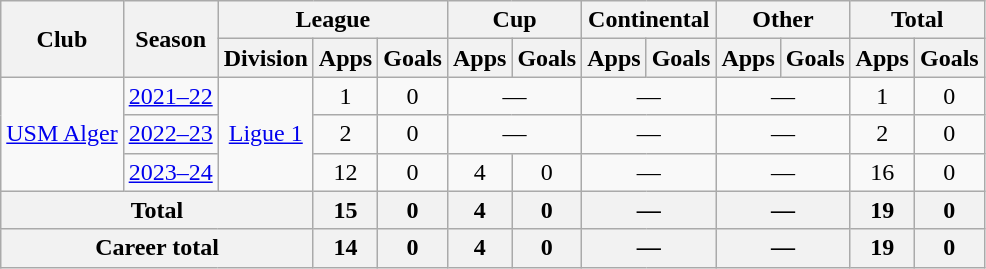<table class="wikitable" style="text-align: center;">
<tr>
<th rowspan="2">Club</th>
<th rowspan="2">Season</th>
<th colspan="3">League</th>
<th colspan="2">Cup</th>
<th colspan="2">Continental</th>
<th colspan="2">Other</th>
<th colspan="2">Total</th>
</tr>
<tr>
<th>Division</th>
<th>Apps</th>
<th>Goals</th>
<th>Apps</th>
<th>Goals</th>
<th>Apps</th>
<th>Goals</th>
<th>Apps</th>
<th>Goals</th>
<th>Apps</th>
<th>Goals</th>
</tr>
<tr>
<td rowspan=3 valign="center"><a href='#'>USM Alger</a></td>
<td><a href='#'>2021–22</a></td>
<td rowspan=3><a href='#'>Ligue 1</a></td>
<td>1</td>
<td>0</td>
<td colspan=2>—</td>
<td colspan=2>—</td>
<td colspan=2>—</td>
<td>1</td>
<td>0</td>
</tr>
<tr>
<td><a href='#'>2022–23</a></td>
<td>2</td>
<td>0</td>
<td colspan=2>—</td>
<td colspan=2>—</td>
<td colspan=2>—</td>
<td>2</td>
<td>0</td>
</tr>
<tr>
<td><a href='#'>2023–24</a></td>
<td>12</td>
<td>0</td>
<td>4</td>
<td>0</td>
<td colspan=2>—</td>
<td colspan=2>—</td>
<td>16</td>
<td>0</td>
</tr>
<tr>
<th colspan="3">Total</th>
<th>15</th>
<th>0</th>
<th>4</th>
<th>0</th>
<th colspan=2>—</th>
<th colspan=2>—</th>
<th>19</th>
<th>0</th>
</tr>
<tr>
<th colspan="3">Career total</th>
<th>14</th>
<th>0</th>
<th>4</th>
<th>0</th>
<th colspan=2>—</th>
<th colspan=2>—</th>
<th>19</th>
<th>0</th>
</tr>
</table>
